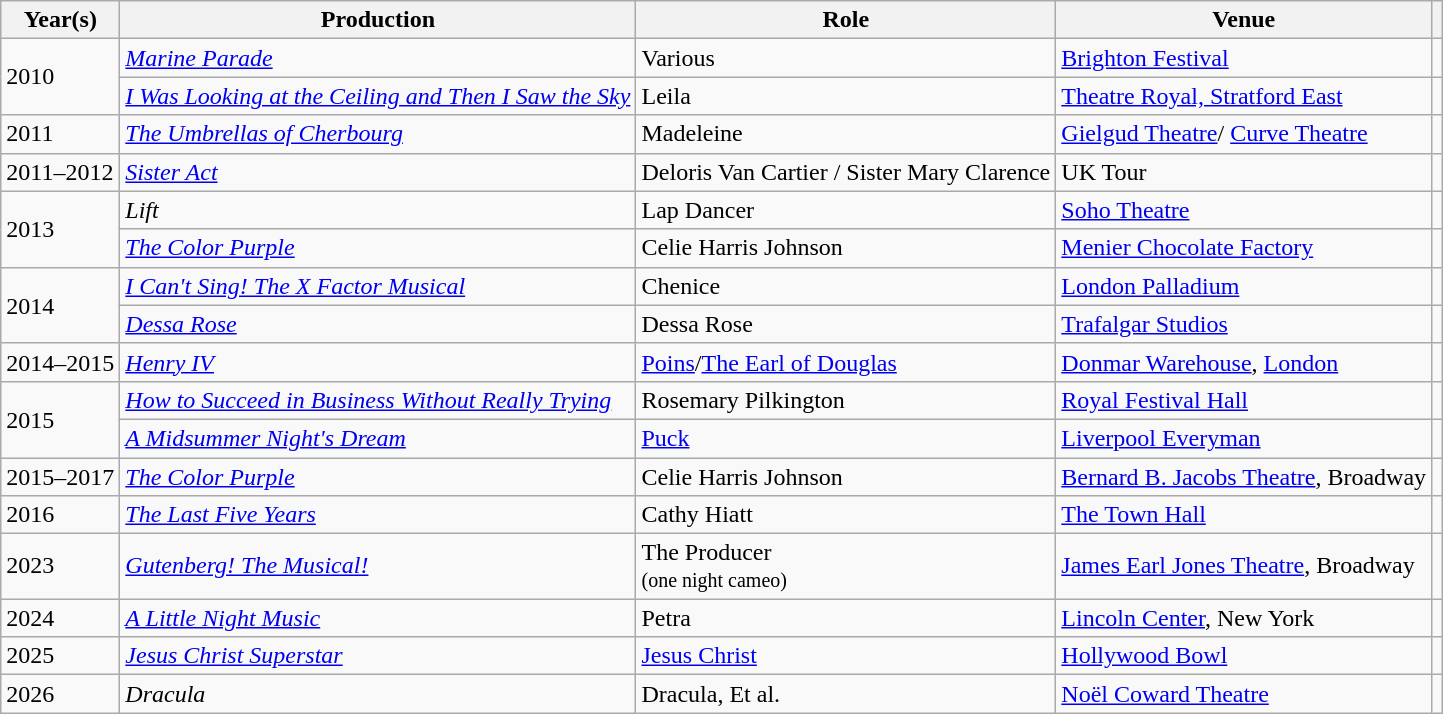<table class="wikitable">
<tr>
<th>Year(s)</th>
<th>Production</th>
<th>Role</th>
<th>Venue</th>
<th></th>
</tr>
<tr>
<td rowspan=2>2010</td>
<td><em><a href='#'>Marine Parade</a></em></td>
<td>Various</td>
<td><a href='#'>Brighton Festival</a></td>
<td></td>
</tr>
<tr>
<td><em><a href='#'>I Was Looking at the Ceiling and Then I Saw the Sky</a></em></td>
<td>Leila</td>
<td><a href='#'>Theatre Royal, Stratford East</a></td>
<td></td>
</tr>
<tr>
<td>2011</td>
<td><em><a href='#'>The Umbrellas of Cherbourg</a></em></td>
<td>Madeleine</td>
<td><a href='#'>Gielgud Theatre</a>/ <a href='#'>Curve Theatre</a></td>
<td></td>
</tr>
<tr>
<td>2011–2012</td>
<td><em><a href='#'>Sister Act</a></em></td>
<td>Deloris Van Cartier / Sister Mary Clarence</td>
<td>UK Tour</td>
<td></td>
</tr>
<tr>
<td rowspan=2>2013</td>
<td><em>Lift</em></td>
<td>Lap Dancer</td>
<td><a href='#'>Soho Theatre</a></td>
<td></td>
</tr>
<tr>
<td><em><a href='#'>The Color Purple</a></em></td>
<td>Celie Harris Johnson</td>
<td><a href='#'>Menier Chocolate Factory</a></td>
<td></td>
</tr>
<tr>
<td rowspan=2>2014</td>
<td><em><a href='#'>I Can't Sing! The X Factor Musical</a></em></td>
<td>Chenice</td>
<td><a href='#'>London Palladium</a></td>
<td></td>
</tr>
<tr>
<td><em><a href='#'>Dessa Rose</a></em></td>
<td>Dessa Rose</td>
<td><a href='#'>Trafalgar Studios</a></td>
<td></td>
</tr>
<tr>
<td>2014–2015</td>
<td><em><a href='#'>Henry IV</a></em></td>
<td><a href='#'>Poins</a>/<a href='#'>The Earl of Douglas</a></td>
<td><a href='#'>Donmar Warehouse</a>, <a href='#'>London</a></td>
<td></td>
</tr>
<tr>
<td rowspan=2>2015</td>
<td><em><a href='#'>How to Succeed in Business Without Really Trying</a></em></td>
<td>Rosemary Pilkington</td>
<td><a href='#'>Royal Festival Hall</a></td>
<td></td>
</tr>
<tr>
<td><em><a href='#'>A Midsummer Night's Dream</a></em></td>
<td><a href='#'>Puck</a></td>
<td><a href='#'>Liverpool Everyman</a></td>
<td></td>
</tr>
<tr>
<td>2015–2017</td>
<td><em><a href='#'>The Color Purple</a></em></td>
<td>Celie Harris Johnson</td>
<td><a href='#'>Bernard B. Jacobs Theatre</a>, Broadway</td>
<td></td>
</tr>
<tr>
<td>2016</td>
<td><em><a href='#'>The Last Five Years</a></em></td>
<td>Cathy Hiatt</td>
<td><a href='#'>The Town Hall</a></td>
<td></td>
</tr>
<tr>
<td>2023</td>
<td><em><a href='#'>Gutenberg! The Musical!</a></em></td>
<td>The Producer <br><small>(one night cameo)</small></td>
<td><a href='#'>James Earl Jones Theatre</a>, Broadway</td>
<td></td>
</tr>
<tr>
<td>2024</td>
<td><em><a href='#'>A Little Night Music</a></em></td>
<td>Petra</td>
<td><a href='#'>Lincoln Center</a>, New York</td>
<td></td>
</tr>
<tr>
<td>2025</td>
<td><em><a href='#'>Jesus Christ Superstar</a></em></td>
<td><a href='#'>Jesus Christ</a></td>
<td><a href='#'>Hollywood Bowl</a></td>
<td></td>
</tr>
<tr>
<td>2026</td>
<td><em>Dracula</em></td>
<td>Dracula, Et al.</td>
<td><a href='#'>Noël Coward Theatre</a></td>
<td></td>
</tr>
</table>
